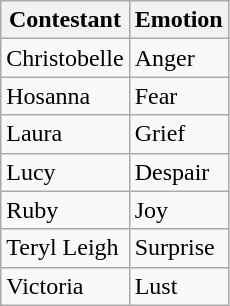<table class="wikitable">
<tr>
<th>Contestant</th>
<th>Emotion</th>
</tr>
<tr>
<td>Christobelle</td>
<td>Anger</td>
</tr>
<tr>
<td>Hosanna</td>
<td>Fear</td>
</tr>
<tr>
<td>Laura</td>
<td>Grief</td>
</tr>
<tr>
<td>Lucy</td>
<td>Despair</td>
</tr>
<tr>
<td>Ruby</td>
<td>Joy</td>
</tr>
<tr>
<td>Teryl Leigh</td>
<td>Surprise</td>
</tr>
<tr>
<td>Victoria</td>
<td>Lust</td>
</tr>
</table>
